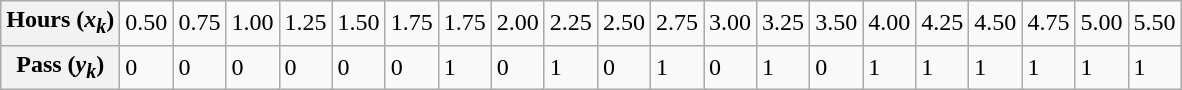<table class="wikitable">
<tr>
<th>Hours (<em>x<sub>k</sub></em>)</th>
<td>0.50</td>
<td>0.75</td>
<td>1.00</td>
<td>1.25</td>
<td>1.50</td>
<td>1.75</td>
<td>1.75</td>
<td>2.00</td>
<td>2.25</td>
<td>2.50</td>
<td>2.75</td>
<td>3.00</td>
<td>3.25</td>
<td>3.50</td>
<td>4.00</td>
<td>4.25</td>
<td>4.50</td>
<td>4.75</td>
<td>5.00</td>
<td>5.50</td>
</tr>
<tr>
<th>Pass (<em>y<sub>k</sub></em>)</th>
<td>0</td>
<td>0</td>
<td>0</td>
<td>0</td>
<td>0</td>
<td>0</td>
<td>1</td>
<td>0</td>
<td>1</td>
<td>0</td>
<td>1</td>
<td>0</td>
<td>1</td>
<td>0</td>
<td>1</td>
<td>1</td>
<td>1</td>
<td>1</td>
<td>1</td>
<td>1</td>
</tr>
</table>
